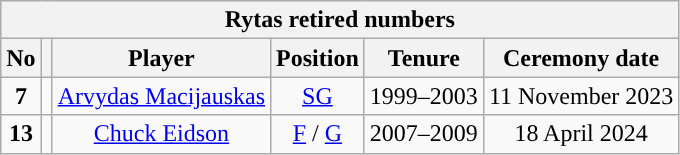<table class="wikitable" style="text-align:center">
<tr>
<th colspan=6>Rytas retired numbers</th>
</tr>
<tr>
<th>No</th>
<th></th>
<th>Player</th>
<th>Position</th>
<th>Tenure</th>
<th>Ceremony date</th>
</tr>
<tr>
<td><strong>7</strong></td>
<td></td>
<td><a href='#'>Arvydas Macijauskas</a></td>
<td><a href='#'>SG</a></td>
<td>1999–2003</td>
<td>11 November 2023</td>
</tr>
<tr>
<td><strong>13</strong></td>
<td></td>
<td><a href='#'>Chuck Eidson</a></td>
<td><a href='#'>F</a> / <a href='#'>G</a></td>
<td>2007–2009</td>
<td>18 April 2024</td>
</tr>
</table>
